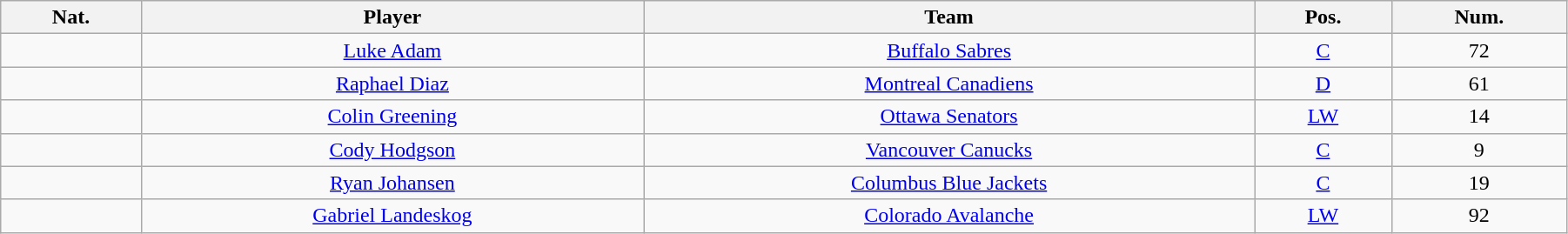<table width="95%" class="wikitable sortable" style="text-align:center">
<tr>
<th>Nat.</th>
<th>Player</th>
<th>Team</th>
<th>Pos.</th>
<th>Num.</th>
</tr>
<tr>
<td></td>
<td><a href='#'>Luke Adam</a></td>
<td><a href='#'>Buffalo Sabres</a></td>
<td><a href='#'>C</a></td>
<td>72</td>
</tr>
<tr>
<td></td>
<td><a href='#'>Raphael Diaz</a></td>
<td><a href='#'>Montreal Canadiens</a></td>
<td><a href='#'>D</a></td>
<td>61</td>
</tr>
<tr>
<td></td>
<td><a href='#'>Colin Greening</a></td>
<td><a href='#'>Ottawa Senators</a></td>
<td><a href='#'>LW</a></td>
<td>14</td>
</tr>
<tr>
<td></td>
<td><a href='#'>Cody Hodgson</a></td>
<td><a href='#'>Vancouver Canucks</a></td>
<td><a href='#'>C</a></td>
<td>9</td>
</tr>
<tr>
<td></td>
<td><a href='#'>Ryan Johansen</a></td>
<td><a href='#'>Columbus Blue Jackets</a></td>
<td><a href='#'>C</a></td>
<td>19</td>
</tr>
<tr>
<td></td>
<td><a href='#'>Gabriel Landeskog</a></td>
<td><a href='#'>Colorado Avalanche</a></td>
<td><a href='#'>LW</a></td>
<td>92</td>
</tr>
</table>
